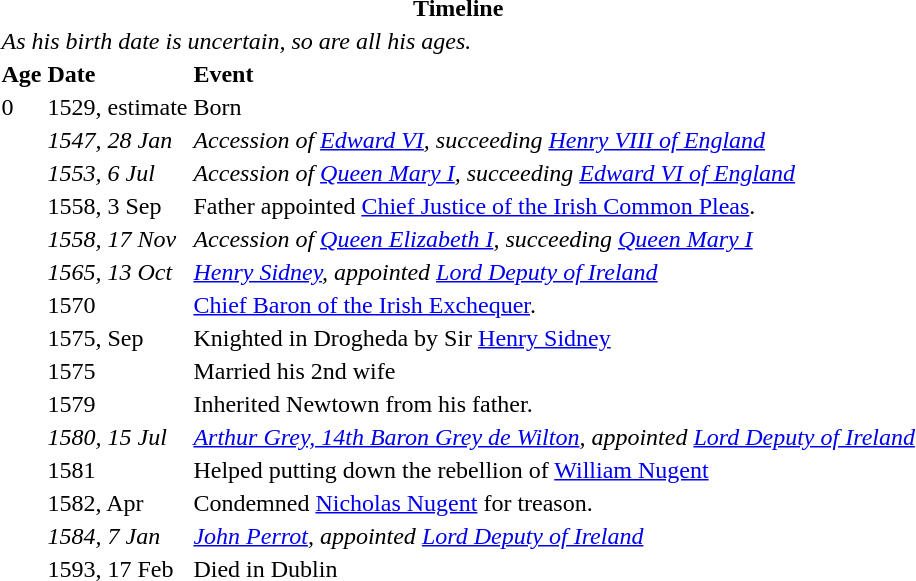<table>
<tr>
<th colspan=3>Timeline</th>
</tr>
<tr>
<td colspan=3><em>As his birth date is uncertain, so are all his ages.</em></td>
</tr>
<tr>
<th align="left">Age</th>
<th align="left">Date</th>
<th align="left">Event</th>
</tr>
<tr>
<td>0</td>
<td>1529, estimate</td>
<td>Born</td>
</tr>
<tr>
<td></td>
<td><em>1547, 28 Jan</em></td>
<td><em>Accession of <a href='#'>Edward VI</a>, succeeding <a href='#'>Henry VIII of England</a></em></td>
</tr>
<tr>
<td></td>
<td><em>1553, 6 Jul</em></td>
<td><em>Accession of <a href='#'>Queen Mary I</a>, succeeding <a href='#'>Edward VI of England</a></em></td>
</tr>
<tr>
<td></td>
<td>1558, 3 Sep</td>
<td>Father appointed <a href='#'>Chief Justice of the Irish Common Pleas</a>.</td>
</tr>
<tr>
<td></td>
<td><em>1558, 17 Nov</em></td>
<td><em>Accession of <a href='#'>Queen Elizabeth I</a>, succeeding <a href='#'>Queen Mary I</a></em></td>
</tr>
<tr>
<td></td>
<td><em>1565, 13 Oct</em></td>
<td><em><a href='#'>Henry Sidney</a>, appointed <a href='#'>Lord Deputy of Ireland</a></em></td>
</tr>
<tr>
<td></td>
<td>1570</td>
<td><a href='#'>Chief Baron of the Irish Exchequer</a>.</td>
</tr>
<tr>
<td></td>
<td>1575, Sep</td>
<td>Knighted in Drogheda by Sir <a href='#'>Henry Sidney</a></td>
</tr>
<tr>
<td></td>
<td>1575</td>
<td>Married his 2nd wife</td>
</tr>
<tr>
<td></td>
<td>1579</td>
<td>Inherited Newtown from his father.</td>
</tr>
<tr>
<td></td>
<td><em>1580, 15 Jul</em></td>
<td><em><a href='#'>Arthur Grey, 14th Baron Grey de Wilton</a>, appointed <a href='#'>Lord Deputy of Ireland</a></em></td>
</tr>
<tr>
<td></td>
<td>1581</td>
<td>Helped putting down the rebellion of <a href='#'>William Nugent</a></td>
</tr>
<tr>
<td></td>
<td>1582, Apr</td>
<td>Condemned <a href='#'>Nicholas Nugent</a> for treason.</td>
</tr>
<tr>
<td></td>
<td><em>1584, 7 Jan</em></td>
<td><em><a href='#'>John Perrot</a>, appointed <a href='#'>Lord Deputy of Ireland</a></em></td>
</tr>
<tr>
<td></td>
<td>1593, 17 Feb</td>
<td>Died in Dublin</td>
</tr>
</table>
